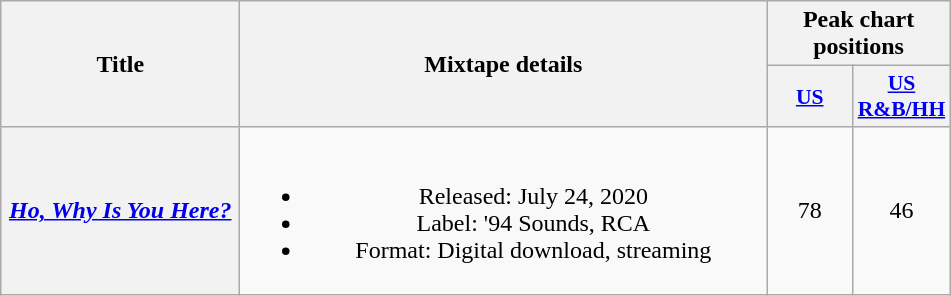<table class="wikitable plainrowheaders" style="text-align:center;">
<tr>
<th rowspan="2" scope="col" style="width:9.5em;">Title</th>
<th rowspan="2" scope="col" style="width:21.5em;">Mixtape details</th>
<th colspan="2" scope="col">Peak chart positions</th>
</tr>
<tr>
<th scope="col" style="width:3.5em;font-size:90%;"><a href='#'>US</a><br></th>
<th scope="col" style="width:3.5em;font-size:90%;"><a href='#'>US<br>R&B/HH</a><br></th>
</tr>
<tr>
<th scope="row"><em><a href='#'>Ho, Why Is You Here?</a></em></th>
<td><br><ul><li>Released: July 24, 2020</li><li>Label: '94 Sounds, RCA</li><li>Format: Digital download, streaming</li></ul></td>
<td>78</td>
<td>46</td>
</tr>
</table>
